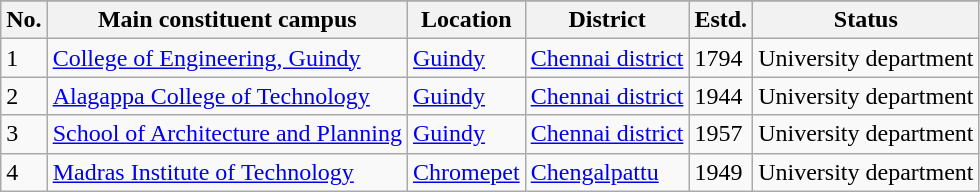<table class="wikitable sortable">
<tr>
</tr>
<tr>
<th>No.</th>
<th>Main constituent campus</th>
<th>Location</th>
<th>District</th>
<th>Estd.</th>
<th>Status</th>
</tr>
<tr>
<td>1</td>
<td><a href='#'>College of Engineering, Guindy</a></td>
<td><a href='#'>Guindy</a></td>
<td><a href='#'>Chennai district</a></td>
<td>1794</td>
<td>University department</td>
</tr>
<tr>
<td>2</td>
<td><a href='#'>Alagappa College of Technology</a></td>
<td><a href='#'>Guindy</a></td>
<td><a href='#'>Chennai district</a></td>
<td>1944</td>
<td>University department</td>
</tr>
<tr>
<td>3</td>
<td><a href='#'>School of Architecture and Planning</a></td>
<td><a href='#'>Guindy</a></td>
<td><a href='#'>Chennai district</a></td>
<td>1957</td>
<td>University department</td>
</tr>
<tr>
<td>4</td>
<td><a href='#'>Madras Institute of Technology</a></td>
<td><a href='#'>Chromepet</a></td>
<td><a href='#'>Chengalpattu</a></td>
<td>1949</td>
<td>University department</td>
</tr>
</table>
